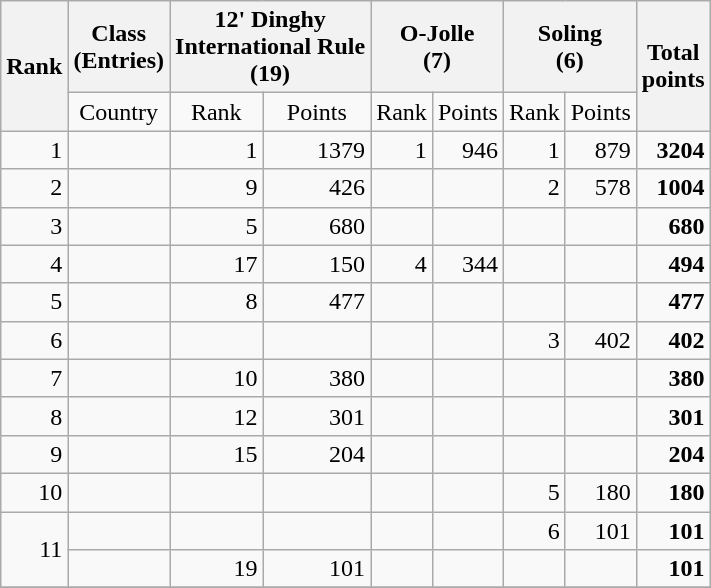<table class="wikitable" border="1" style="text-align:right">
<tr>
<th rowspan=2>Rank</th>
<th>Class<br>(Entries)</th>
<th colspan=2>12' Dinghy<br>International Rule<br>(19)</th>
<th colspan=2>O-Jolle<br>(7)</th>
<th colspan=2>Soling<br>(6)</th>
<th rowspan=2>Total<br>points</th>
</tr>
<tr>
<td align=center>Country</td>
<td align=center>Rank</td>
<td align=center>Points</td>
<td align=center>Rank</td>
<td align=center>Points</td>
<td align=center>Rank</td>
<td align=center>Points</td>
</tr>
<tr>
<td>1</td>
<td align=left></td>
<td>1</td>
<td>1379</td>
<td>1</td>
<td>946</td>
<td>1</td>
<td>879</td>
<td><strong>3204</strong></td>
</tr>
<tr>
<td>2</td>
<td align=left></td>
<td>9</td>
<td>426</td>
<td></td>
<td></td>
<td>2</td>
<td>578</td>
<td><strong>1004</strong></td>
</tr>
<tr>
<td>3</td>
<td align=left></td>
<td>5</td>
<td>680</td>
<td></td>
<td></td>
<td></td>
<td></td>
<td><strong>680</strong></td>
</tr>
<tr>
<td>4</td>
<td align=left></td>
<td>17</td>
<td>150</td>
<td>4</td>
<td>344</td>
<td></td>
<td></td>
<td><strong>494</strong></td>
</tr>
<tr>
<td>5</td>
<td align=left></td>
<td>8</td>
<td>477</td>
<td></td>
<td></td>
<td></td>
<td></td>
<td><strong>477</strong></td>
</tr>
<tr>
<td>6</td>
<td align=left></td>
<td></td>
<td></td>
<td></td>
<td></td>
<td>3</td>
<td>402</td>
<td><strong>402</strong></td>
</tr>
<tr>
<td>7</td>
<td align=left></td>
<td>10</td>
<td>380</td>
<td></td>
<td></td>
<td></td>
<td></td>
<td><strong>380</strong></td>
</tr>
<tr>
<td>8</td>
<td align=left></td>
<td>12</td>
<td>301</td>
<td></td>
<td></td>
<td></td>
<td></td>
<td><strong>301</strong></td>
</tr>
<tr>
<td>9</td>
<td align=left></td>
<td>15</td>
<td>204</td>
<td></td>
<td></td>
<td></td>
<td></td>
<td><strong>204</strong></td>
</tr>
<tr>
<td>10</td>
<td align=left></td>
<td></td>
<td></td>
<td></td>
<td></td>
<td>5</td>
<td>180</td>
<td><strong>180</strong></td>
</tr>
<tr>
<td rowspan=2>11</td>
<td align=left></td>
<td></td>
<td></td>
<td></td>
<td></td>
<td>6</td>
<td>101</td>
<td><strong>101</strong></td>
</tr>
<tr>
<td align=left></td>
<td>19</td>
<td>101</td>
<td></td>
<td></td>
<td></td>
<td></td>
<td><strong>101</strong></td>
</tr>
<tr>
</tr>
</table>
